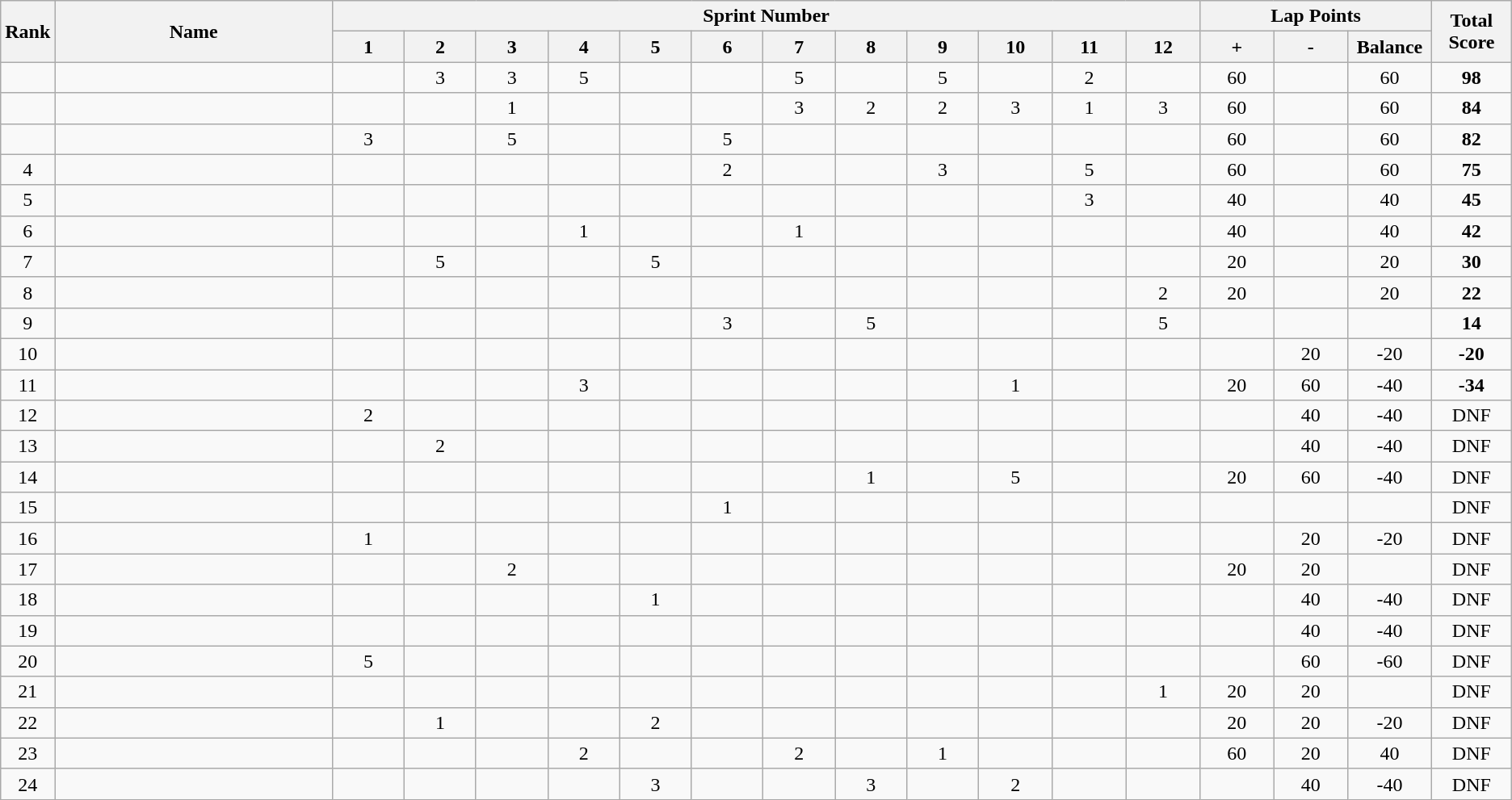<table class="wikitable" style="text-align:center;">
<tr>
<th rowspan=2>Rank</th>
<th style="width:17em" rowspan=2>Name</th>
<th style="width:4em" colspan=12>Sprint Number</th>
<th style="width:4em" colspan=3>Lap Points</th>
<th style="width:4em" rowspan=2>Total<br>Score</th>
</tr>
<tr>
<th style="width:4em">1</th>
<th style="width:4em">2</th>
<th style="width:4em">3</th>
<th style="width:4em">4</th>
<th style="width:4em">5</th>
<th style="width:4em">6</th>
<th style="width:4em">7</th>
<th style="width:4em">8</th>
<th style="width:4em">9</th>
<th style="width:4em">10</th>
<th style="width:4em">11</th>
<th style="width:4em">12</th>
<th style="width:4em">+</th>
<th style="width:4em">-</th>
<th style="width:4em">Balance</th>
</tr>
<tr>
<td></td>
<td align=left></td>
<td></td>
<td>3</td>
<td>3</td>
<td>5</td>
<td></td>
<td></td>
<td>5</td>
<td></td>
<td>5</td>
<td></td>
<td>2</td>
<td></td>
<td>60</td>
<td></td>
<td>60</td>
<td><strong>98</strong></td>
</tr>
<tr>
<td></td>
<td align=left></td>
<td></td>
<td></td>
<td>1</td>
<td></td>
<td></td>
<td></td>
<td>3</td>
<td>2</td>
<td>2</td>
<td>3</td>
<td>1</td>
<td>3</td>
<td>60</td>
<td></td>
<td>60</td>
<td><strong>84</strong></td>
</tr>
<tr>
<td></td>
<td align=left></td>
<td>3</td>
<td></td>
<td>5</td>
<td></td>
<td></td>
<td>5</td>
<td></td>
<td></td>
<td></td>
<td></td>
<td></td>
<td></td>
<td>60</td>
<td></td>
<td>60</td>
<td><strong>82</strong></td>
</tr>
<tr>
<td>4</td>
<td align=left></td>
<td></td>
<td></td>
<td></td>
<td></td>
<td></td>
<td>2</td>
<td></td>
<td></td>
<td>3</td>
<td></td>
<td>5</td>
<td></td>
<td>60</td>
<td></td>
<td>60</td>
<td><strong>75</strong></td>
</tr>
<tr>
<td>5</td>
<td align=left></td>
<td></td>
<td></td>
<td></td>
<td></td>
<td></td>
<td></td>
<td></td>
<td></td>
<td></td>
<td></td>
<td>3</td>
<td></td>
<td>40</td>
<td></td>
<td>40</td>
<td><strong>45</strong></td>
</tr>
<tr>
<td>6</td>
<td align=left></td>
<td></td>
<td></td>
<td></td>
<td>1</td>
<td></td>
<td></td>
<td>1</td>
<td></td>
<td></td>
<td></td>
<td></td>
<td></td>
<td>40</td>
<td></td>
<td>40</td>
<td><strong>42</strong></td>
</tr>
<tr>
<td>7</td>
<td align=left></td>
<td></td>
<td>5</td>
<td></td>
<td></td>
<td>5</td>
<td></td>
<td></td>
<td></td>
<td></td>
<td></td>
<td></td>
<td></td>
<td>20</td>
<td></td>
<td>20</td>
<td><strong>30</strong></td>
</tr>
<tr>
<td>8</td>
<td align=left></td>
<td></td>
<td></td>
<td></td>
<td></td>
<td></td>
<td></td>
<td></td>
<td></td>
<td></td>
<td></td>
<td></td>
<td>2</td>
<td>20</td>
<td></td>
<td>20</td>
<td><strong>22</strong></td>
</tr>
<tr>
<td>9</td>
<td align=left></td>
<td></td>
<td></td>
<td></td>
<td></td>
<td></td>
<td>3</td>
<td></td>
<td>5</td>
<td></td>
<td></td>
<td></td>
<td>5</td>
<td></td>
<td></td>
<td></td>
<td><strong>14</strong></td>
</tr>
<tr>
<td>10</td>
<td align=left></td>
<td></td>
<td></td>
<td></td>
<td></td>
<td></td>
<td></td>
<td></td>
<td></td>
<td></td>
<td></td>
<td></td>
<td></td>
<td></td>
<td>20</td>
<td>-20</td>
<td><strong>-20</strong></td>
</tr>
<tr>
<td>11</td>
<td align=left></td>
<td></td>
<td></td>
<td></td>
<td>3</td>
<td></td>
<td></td>
<td></td>
<td></td>
<td></td>
<td>1</td>
<td></td>
<td></td>
<td>20</td>
<td>60</td>
<td>-40</td>
<td><strong>-34</strong></td>
</tr>
<tr>
<td>12</td>
<td align=left></td>
<td>2</td>
<td></td>
<td></td>
<td></td>
<td></td>
<td></td>
<td></td>
<td></td>
<td></td>
<td></td>
<td></td>
<td></td>
<td></td>
<td>40</td>
<td>-40</td>
<td>DNF</td>
</tr>
<tr>
<td>13</td>
<td align=left></td>
<td></td>
<td>2</td>
<td></td>
<td></td>
<td></td>
<td></td>
<td></td>
<td></td>
<td></td>
<td></td>
<td></td>
<td></td>
<td></td>
<td>40</td>
<td>-40</td>
<td>DNF</td>
</tr>
<tr>
<td>14</td>
<td align=left></td>
<td></td>
<td></td>
<td></td>
<td></td>
<td></td>
<td></td>
<td></td>
<td>1</td>
<td></td>
<td>5</td>
<td></td>
<td></td>
<td>20</td>
<td>60</td>
<td>-40</td>
<td>DNF</td>
</tr>
<tr>
<td>15</td>
<td align=left></td>
<td></td>
<td></td>
<td></td>
<td></td>
<td></td>
<td>1</td>
<td></td>
<td></td>
<td></td>
<td></td>
<td></td>
<td></td>
<td></td>
<td></td>
<td></td>
<td>DNF</td>
</tr>
<tr>
<td>16</td>
<td align=left></td>
<td>1</td>
<td></td>
<td></td>
<td></td>
<td></td>
<td></td>
<td></td>
<td></td>
<td></td>
<td></td>
<td></td>
<td></td>
<td></td>
<td>20</td>
<td>-20</td>
<td>DNF</td>
</tr>
<tr>
<td>17</td>
<td align=left></td>
<td></td>
<td></td>
<td>2</td>
<td></td>
<td></td>
<td></td>
<td></td>
<td></td>
<td></td>
<td></td>
<td></td>
<td></td>
<td>20</td>
<td>20</td>
<td></td>
<td>DNF</td>
</tr>
<tr>
<td>18</td>
<td align=left></td>
<td></td>
<td></td>
<td></td>
<td></td>
<td>1</td>
<td></td>
<td></td>
<td></td>
<td></td>
<td></td>
<td></td>
<td></td>
<td></td>
<td>40</td>
<td>-40</td>
<td>DNF</td>
</tr>
<tr>
<td>19</td>
<td align=left></td>
<td></td>
<td></td>
<td></td>
<td></td>
<td></td>
<td></td>
<td></td>
<td></td>
<td></td>
<td></td>
<td></td>
<td></td>
<td></td>
<td>40</td>
<td>-40</td>
<td>DNF</td>
</tr>
<tr>
<td>20</td>
<td align=left></td>
<td>5</td>
<td></td>
<td></td>
<td></td>
<td></td>
<td></td>
<td></td>
<td></td>
<td></td>
<td></td>
<td></td>
<td></td>
<td></td>
<td>60</td>
<td>-60</td>
<td>DNF</td>
</tr>
<tr>
<td>21</td>
<td align=left></td>
<td></td>
<td></td>
<td></td>
<td></td>
<td></td>
<td></td>
<td></td>
<td></td>
<td></td>
<td></td>
<td></td>
<td>1</td>
<td>20</td>
<td>20</td>
<td></td>
<td>DNF</td>
</tr>
<tr>
<td>22</td>
<td align=left></td>
<td></td>
<td>1</td>
<td></td>
<td></td>
<td>2</td>
<td></td>
<td></td>
<td></td>
<td></td>
<td></td>
<td></td>
<td></td>
<td>20</td>
<td>20</td>
<td>-20</td>
<td>DNF</td>
</tr>
<tr>
<td>23</td>
<td align=left></td>
<td></td>
<td></td>
<td></td>
<td>2</td>
<td></td>
<td></td>
<td>2</td>
<td></td>
<td>1</td>
<td></td>
<td></td>
<td></td>
<td>60</td>
<td>20</td>
<td>40</td>
<td>DNF</td>
</tr>
<tr>
<td>24</td>
<td align=left></td>
<td></td>
<td></td>
<td></td>
<td></td>
<td>3</td>
<td></td>
<td></td>
<td>3</td>
<td></td>
<td>2</td>
<td></td>
<td></td>
<td></td>
<td>40</td>
<td>-40</td>
<td>DNF</td>
</tr>
</table>
